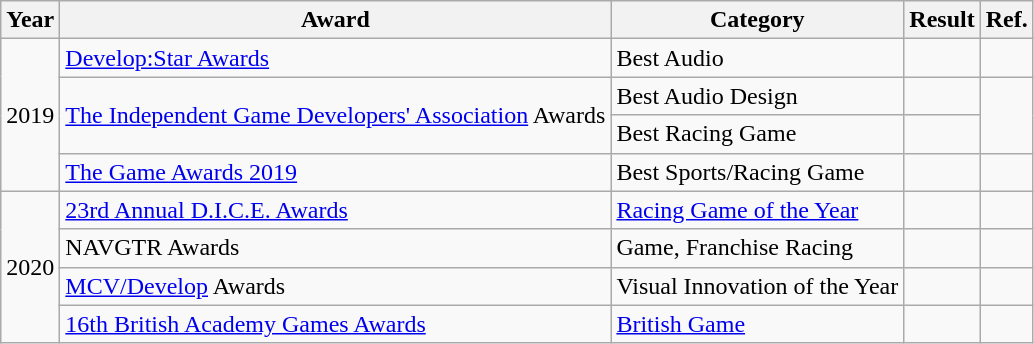<table class="wikitable sortable">
<tr>
<th>Year</th>
<th>Award</th>
<th>Category</th>
<th>Result</th>
<th>Ref.</th>
</tr>
<tr>
<td style="text-align:center;" rowspan="4">2019</td>
<td><a href='#'>Develop:Star Awards</a></td>
<td>Best Audio</td>
<td></td>
<td style="text-align:center;"></td>
</tr>
<tr>
<td rowspan="2"><a href='#'>The Independent Game Developers' Association</a> Awards</td>
<td>Best Audio Design</td>
<td></td>
<td rowspan="2" style="text-align:center;"></td>
</tr>
<tr>
<td>Best Racing Game</td>
<td></td>
</tr>
<tr>
<td><a href='#'>The Game Awards 2019</a></td>
<td>Best Sports/Racing Game</td>
<td></td>
<td style="text-align:center;"></td>
</tr>
<tr>
<td style="text-align:center;" rowspan="4">2020</td>
<td><a href='#'>23rd Annual D.I.C.E. Awards</a></td>
<td><a href='#'>Racing Game of the Year</a></td>
<td></td>
<td style="text-align:center;"></td>
</tr>
<tr>
<td>NAVGTR Awards</td>
<td>Game, Franchise Racing</td>
<td></td>
<td style="text-align:center;"></td>
</tr>
<tr>
<td><a href='#'>MCV/Develop</a> Awards</td>
<td>Visual Innovation of the Year</td>
<td></td>
<td style="text-align:center;"></td>
</tr>
<tr>
<td><a href='#'>16th British Academy Games Awards</a></td>
<td><a href='#'>British Game</a></td>
<td></td>
<td style="text-align:center;"></td>
</tr>
</table>
